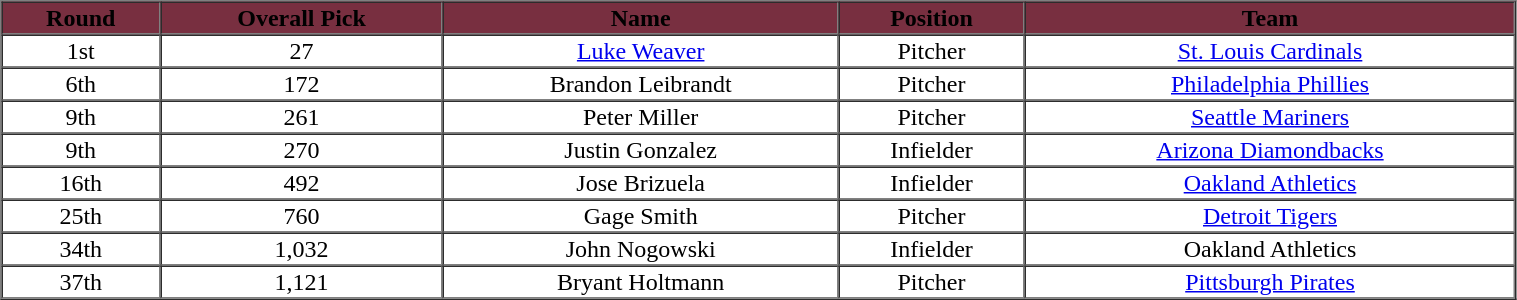<table cellpadding="1" border="1" cellspacing="0" width="80%">
<tr>
<th bgcolor="#782F40"><span>Round</span></th>
<th bgcolor="#782F40"><span>Overall Pick</span></th>
<th bgcolor="#782F40"><span>Name</span></th>
<th bgcolor="#782F40"><span>Position</span></th>
<th bgcolor="#782F40"><span>Team</span></th>
</tr>
<tr align="center">
<td>1st</td>
<td>27</td>
<td><a href='#'>Luke Weaver</a></td>
<td>Pitcher</td>
<td><a href='#'>St. Louis Cardinals</a></td>
</tr>
<tr align="center">
<td>6th</td>
<td>172</td>
<td>Brandon Leibrandt</td>
<td>Pitcher</td>
<td><a href='#'>Philadelphia Phillies</a></td>
</tr>
<tr align="center">
<td>9th</td>
<td>261</td>
<td>Peter Miller</td>
<td>Pitcher</td>
<td><a href='#'>Seattle Mariners</a></td>
</tr>
<tr align="center">
<td>9th</td>
<td>270</td>
<td>Justin Gonzalez</td>
<td>Infielder</td>
<td><a href='#'>Arizona Diamondbacks</a></td>
</tr>
<tr align="center">
<td>16th</td>
<td>492</td>
<td>Jose Brizuela</td>
<td>Infielder</td>
<td><a href='#'>Oakland Athletics</a></td>
</tr>
<tr align="center">
<td>25th</td>
<td>760</td>
<td>Gage Smith</td>
<td>Pitcher</td>
<td><a href='#'>Detroit Tigers</a></td>
</tr>
<tr align="center">
<td>34th</td>
<td>1,032</td>
<td>John Nogowski</td>
<td>Infielder</td>
<td>Oakland Athletics</td>
</tr>
<tr align="center">
<td>37th</td>
<td>1,121</td>
<td>Bryant Holtmann</td>
<td>Pitcher</td>
<td><a href='#'>Pittsburgh Pirates</a></td>
</tr>
<tr>
</tr>
</table>
